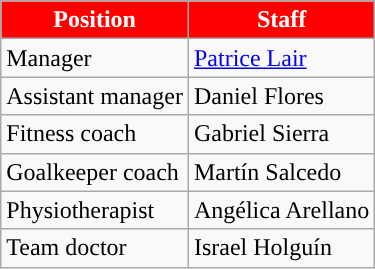<table class="wikitable">
<tr>
<th style=background-color:#FF0000;color:white>Position</th>
<th style=background-color:#FF0000;color:white>Staff</th>
</tr>
<tr>
<td>Manager</td>
<td> <a href='#'>Patrice Lair</a></td>
</tr>
<tr>
<td>Assistant manager</td>
<td> Daniel Flores</td>
</tr>
<tr>
<td>Fitness coach</td>
<td> Gabriel Sierra</td>
</tr>
<tr>
<td>Goalkeeper coach</td>
<td> Martín Salcedo</td>
</tr>
<tr>
<td>Physiotherapist</td>
<td> Angélica Arellano</td>
</tr>
<tr>
<td>Team doctor</td>
<td> Israel Holguín</td>
</tr>
</table>
